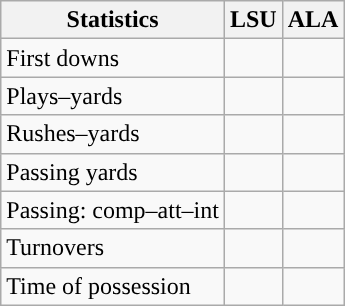<table class="wikitable" style="float:left">
<tr>
<th>Statistics</th>
<th>LSU</th>
<th>ALA</th>
</tr>
<tr>
<td>First downs</td>
<td></td>
<td></td>
</tr>
<tr>
<td>Plays–yards</td>
<td></td>
<td></td>
</tr>
<tr>
<td>Rushes–yards</td>
<td></td>
<td></td>
</tr>
<tr>
<td>Passing yards</td>
<td></td>
<td></td>
</tr>
<tr>
<td>Passing: comp–att–int</td>
<td></td>
<td></td>
</tr>
<tr>
<td>Turnovers</td>
<td></td>
<td></td>
</tr>
<tr>
<td>Time of possession</td>
<td></td>
<td></td>
</tr>
</table>
